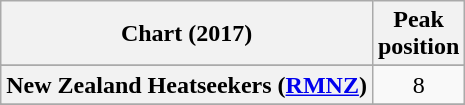<table class="wikitable sortable plainrowheaders" style="text-align:center">
<tr>
<th scope="col">Chart (2017)</th>
<th scope="col">Peak<br> position</th>
</tr>
<tr>
</tr>
<tr>
<th scope="row">New Zealand Heatseekers (<a href='#'>RMNZ</a>)</th>
<td>8</td>
</tr>
<tr>
</tr>
<tr>
</tr>
<tr>
</tr>
</table>
